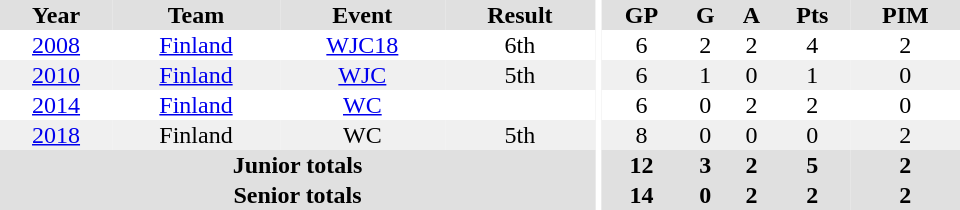<table border="0" cellpadding="1" cellspacing="0" ID="Table3" style="text-align:center; width:40em">
<tr ALIGN="center" bgcolor="#e0e0e0">
<th>Year</th>
<th>Team</th>
<th>Event</th>
<th>Result</th>
<th rowspan="99" bgcolor="#ffffff"></th>
<th>GP</th>
<th>G</th>
<th>A</th>
<th>Pts</th>
<th>PIM</th>
</tr>
<tr>
<td><a href='#'>2008</a></td>
<td><a href='#'>Finland</a></td>
<td><a href='#'>WJC18</a></td>
<td>6th</td>
<td>6</td>
<td>2</td>
<td>2</td>
<td>4</td>
<td>2</td>
</tr>
<tr bgcolor="#f0f0f0">
<td><a href='#'>2010</a></td>
<td><a href='#'>Finland</a></td>
<td><a href='#'>WJC</a></td>
<td>5th</td>
<td>6</td>
<td>1</td>
<td>0</td>
<td>1</td>
<td>0</td>
</tr>
<tr>
<td><a href='#'>2014</a></td>
<td><a href='#'>Finland</a></td>
<td><a href='#'>WC</a></td>
<td></td>
<td>6</td>
<td>0</td>
<td>2</td>
<td>2</td>
<td>0</td>
</tr>
<tr bgcolor="#f0f0f0">
<td><a href='#'>2018</a></td>
<td>Finland</td>
<td>WC</td>
<td>5th</td>
<td>8</td>
<td>0</td>
<td>0</td>
<td>0</td>
<td>2</td>
</tr>
<tr ALIGN="center" bgcolor="#e0e0e0">
<th colspan=4>Junior totals</th>
<th>12</th>
<th>3</th>
<th>2</th>
<th>5</th>
<th>2</th>
</tr>
<tr ALIGN="center" bgcolor="#e0e0e0">
<th colspan=4>Senior totals</th>
<th>14</th>
<th>0</th>
<th>2</th>
<th>2</th>
<th>2</th>
</tr>
</table>
